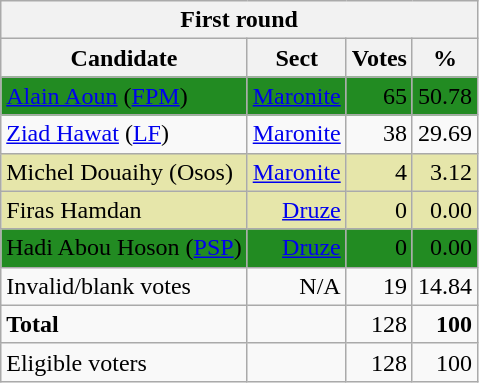<table class="wikitable" style="text-align:right">
<tr>
<th colspan="4">First round</th>
</tr>
<tr>
<th>Candidate</th>
<th>Sect</th>
<th>Votes</th>
<th>%</th>
</tr>
<tr style="background-color:ForestGreen">
<td align="left"><a href='#'>Alain Aoun</a> (<a href='#'>FPM</a>)</td>
<td><a href='#'>Maronite</a></td>
<td>65</td>
<td>50.78</td>
</tr>
<tr>
<td align="left"><a href='#'>Ziad Hawat</a> (<a href='#'>LF</a>)</td>
<td><a href='#'>Maronite</a></td>
<td>38</td>
<td>29.69</td>
</tr>
<tr style="background-color:#E6E6AA">
<td style="text-align:left;">Michel Douaihy (Osos)</td>
<td><a href='#'>Maronite</a></td>
<td>4</td>
<td>3.12</td>
</tr>
<tr style="background-color:#E6E6AA">
<td style="text-align:left;">Firas Hamdan</td>
<td><a href='#'>Druze</a></td>
<td>0</td>
<td>0.00</td>
</tr>
<tr style="background-color:ForestGreen">
<td style="text-align:left;">Hadi Abou Hoson (<a href='#'>PSP</a>)</td>
<td><a href='#'>Druze</a></td>
<td>0</td>
<td>0.00</td>
</tr>
<tr>
<td style="text-align:left;">Invalid/blank votes</td>
<td>N/A</td>
<td>19</td>
<td>14.84</td>
</tr>
<tr>
<td style="text-align:left;"><strong>Total</strong></td>
<td></td>
<td>128</td>
<td><strong>100</strong></td>
</tr>
<tr>
<td style="text-align:left;">Eligible voters</td>
<td></td>
<td>128</td>
<td>100</td>
</tr>
</table>
